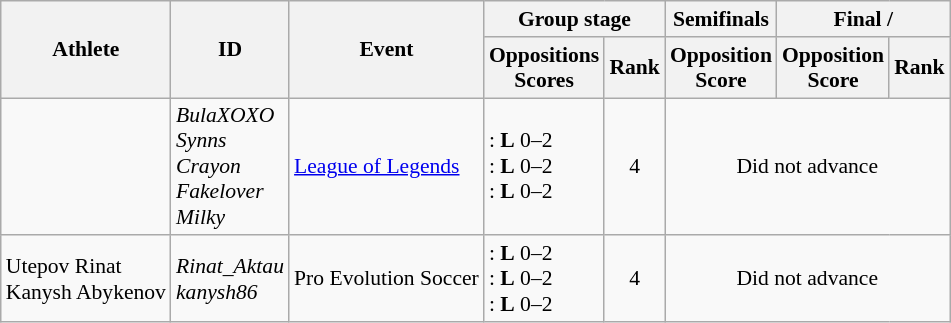<table class=wikitable style="font-size:90%; text-align:center;">
<tr>
<th rowspan=2>Athlete</th>
<th rowspan=2>ID</th>
<th rowspan=2>Event</th>
<th colspan=2>Group stage</th>
<th>Semifinals</th>
<th colspan=2>Final / </th>
</tr>
<tr>
<th>Oppositions<br>Scores</th>
<th>Rank</th>
<th>Opposition<br>Score</th>
<th>Opposition<br>Score</th>
<th>Rank</th>
</tr>
<tr>
<td align=left></td>
<td align=left><em>BulaXOXO<br>Synns<br>Crayon<br>Fakelover<br>Milky</em></td>
<td align=left><a href='#'>League of Legends</a></td>
<td align=left>: <strong>L</strong> 0–2<br>: <strong>L</strong> 0–2<br>: <strong>L</strong> 0–2</td>
<td>4</td>
<td colspan=3>Did not advance</td>
</tr>
<tr>
<td align=left>Utepov Rinat<br>Kanysh Abykenov</td>
<td align=left><em>Rinat_Aktau<br>kanysh86</em></td>
<td align=left>Pro Evolution Soccer</td>
<td align=left>: <strong>L</strong> 0–2<br>: <strong>L</strong> 0–2<br>: <strong>L</strong> 0–2</td>
<td>4</td>
<td colspan=3>Did not advance</td>
</tr>
</table>
